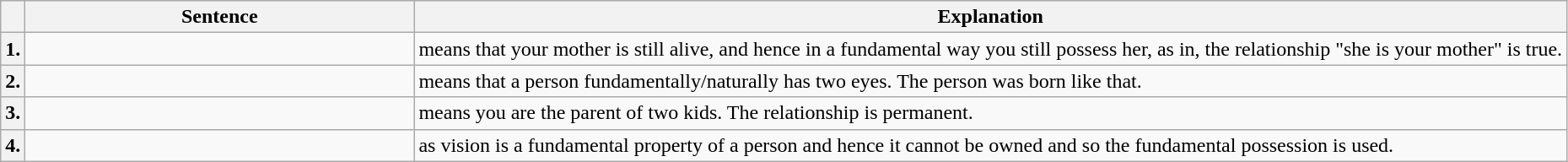<table class="wikitable">
<tr>
<th></th>
<th width="300px">Sentence</th>
<th>Explanation</th>
</tr>
<tr>
<th>1.</th>
<td></td>
<td>means that your mother is still alive, and hence in a fundamental way you still possess her, as in, the relationship "she is your mother" is true.</td>
</tr>
<tr>
<th>2.</th>
<td></td>
<td>means that a person fundamentally/naturally has two eyes. The person was born like that.</td>
</tr>
<tr>
<th>3.</th>
<td></td>
<td>means you are the parent of two kids. The relationship is permanent.</td>
</tr>
<tr>
<th>4.</th>
<td></td>
<td>as vision is a fundamental property of a person and hence it cannot be owned and so the fundamental possession is used.</td>
</tr>
</table>
